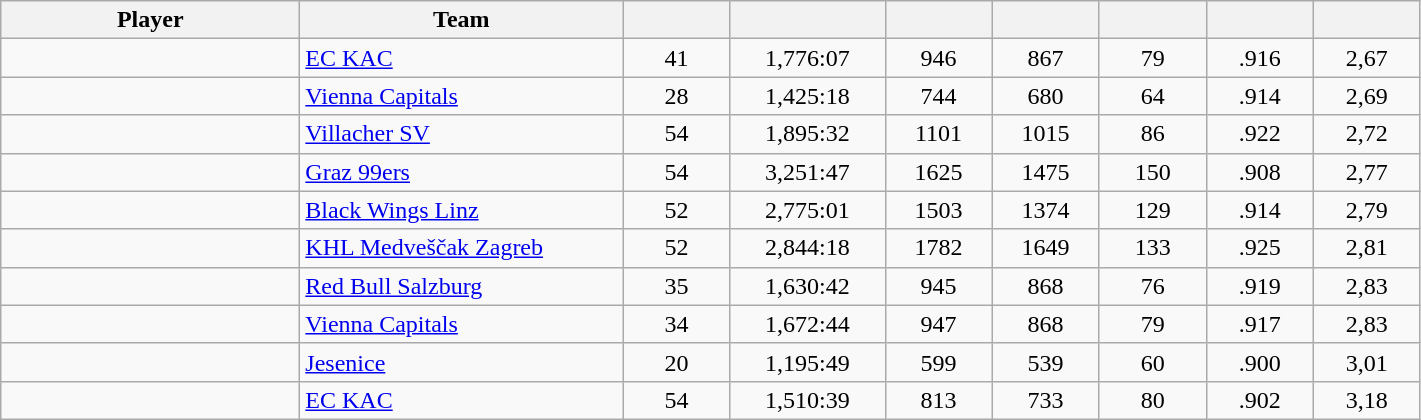<table class="wikitable sortable">
<tr>
<th style="width: 12em;">Player</th>
<th style="width: 13em;">Team</th>
<th style="width: 4em;"></th>
<th style="width: 6em;"></th>
<th style="width: 4em;"></th>
<th style="width: 4em;"></th>
<th style="width: 4em;"></th>
<th style="width: 4em;"></th>
<th style="width: 4em;"></th>
</tr>
<tr align=center>
<td align=left></td>
<td align=left><a href='#'>EC KAC</a></td>
<td>41</td>
<td>1,776:07</td>
<td>946</td>
<td>867</td>
<td>79</td>
<td>.916</td>
<td>2,67</td>
</tr>
<tr align=center>
<td align=left></td>
<td align=left><a href='#'>Vienna Capitals</a></td>
<td>28</td>
<td>1,425:18</td>
<td>744</td>
<td>680</td>
<td>64</td>
<td>.914</td>
<td>2,69</td>
</tr>
<tr align=center>
<td align=left></td>
<td align=left><a href='#'>Villacher SV</a></td>
<td>54</td>
<td>1,895:32</td>
<td>1101</td>
<td>1015</td>
<td>86</td>
<td>.922</td>
<td>2,72</td>
</tr>
<tr align=center>
<td align=left></td>
<td align=left><a href='#'>Graz 99ers</a></td>
<td>54</td>
<td>3,251:47</td>
<td>1625</td>
<td>1475</td>
<td>150</td>
<td>.908</td>
<td>2,77</td>
</tr>
<tr align=center>
<td align=left></td>
<td align=left><a href='#'>Black Wings Linz</a></td>
<td>52</td>
<td>2,775:01</td>
<td>1503</td>
<td>1374</td>
<td>129</td>
<td>.914</td>
<td>2,79</td>
</tr>
<tr align=center>
<td align=left></td>
<td align=left><a href='#'>KHL Medveščak Zagreb</a></td>
<td>52</td>
<td>2,844:18</td>
<td>1782</td>
<td>1649</td>
<td>133</td>
<td>.925</td>
<td>2,81</td>
</tr>
<tr align=center>
<td align=left></td>
<td align=left><a href='#'>Red Bull Salzburg</a></td>
<td>35</td>
<td>1,630:42</td>
<td>945</td>
<td>868</td>
<td>76</td>
<td>.919</td>
<td>2,83</td>
</tr>
<tr align=center>
<td align=left></td>
<td align=left><a href='#'>Vienna Capitals</a></td>
<td>34</td>
<td>1,672:44</td>
<td>947</td>
<td>868</td>
<td>79</td>
<td>.917</td>
<td>2,83</td>
</tr>
<tr align=center>
<td align=left></td>
<td align=left><a href='#'>Jesenice</a></td>
<td>20</td>
<td>1,195:49</td>
<td>599</td>
<td>539</td>
<td>60</td>
<td>.900</td>
<td>3,01</td>
</tr>
<tr align=center>
<td align=left></td>
<td align=left><a href='#'>EC KAC</a></td>
<td>54</td>
<td>1,510:39</td>
<td>813</td>
<td>733</td>
<td>80</td>
<td>.902</td>
<td>3,18</td>
</tr>
</table>
